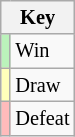<table class="wikitable" style="font-size: 85%">
<tr>
<th colspan="2">Key</th>
</tr>
<tr>
<td bgcolor=#BBF3BB></td>
<td>Win</td>
</tr>
<tr>
<td bgcolor=#FFFFBB></td>
<td>Draw</td>
</tr>
<tr>
<td bgcolor=#FFBBBB></td>
<td>Defeat</td>
</tr>
</table>
